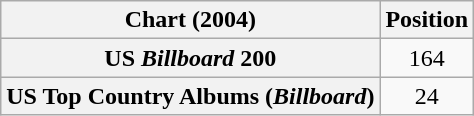<table class="wikitable sortable plainrowheaders" style="text-align:center">
<tr>
<th scope="col">Chart (2004)</th>
<th scope="col">Position</th>
</tr>
<tr>
<th scope="row">US <em>Billboard</em> 200</th>
<td>164</td>
</tr>
<tr>
<th scope="row">US Top Country Albums (<em>Billboard</em>)</th>
<td>24</td>
</tr>
</table>
